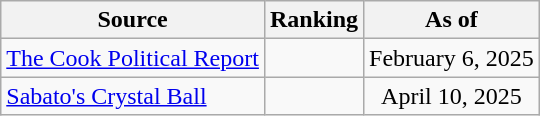<table class="wikitable" style="text-align:center">
<tr>
<th>Source</th>
<th>Ranking</th>
<th>As of</th>
</tr>
<tr>
<td align=left><a href='#'>The Cook Political Report</a></td>
<td></td>
<td>February 6, 2025</td>
</tr>
<tr>
<td align=left><a href='#'>Sabato's Crystal Ball</a></td>
<td></td>
<td>April 10, 2025</td>
</tr>
</table>
